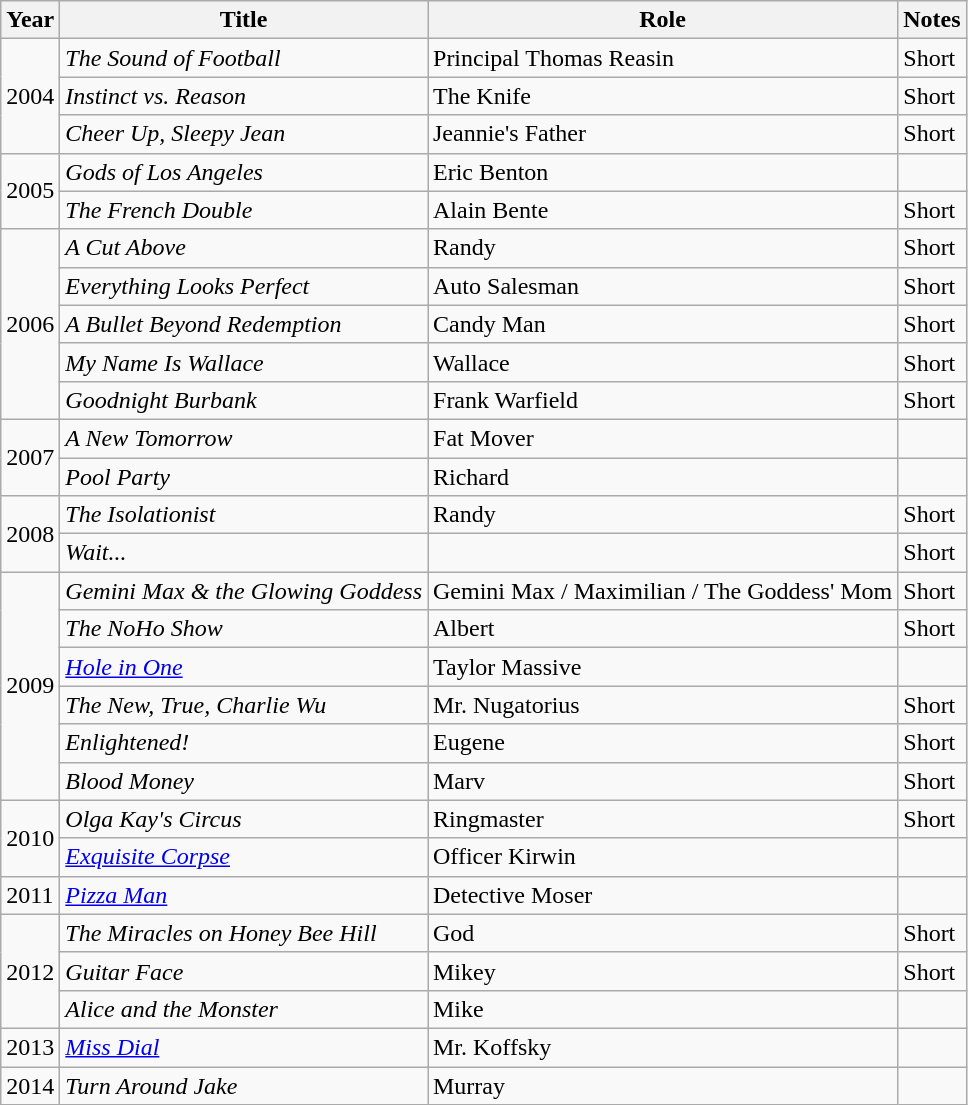<table class="wikitable sortable">
<tr>
<th>Year</th>
<th>Title</th>
<th>Role</th>
<th>Notes</th>
</tr>
<tr>
<td rowspan="3">2004</td>
<td><em>The Sound of Football</em></td>
<td>Principal Thomas Reasin</td>
<td>Short</td>
</tr>
<tr>
<td><em>Instinct vs. Reason</em></td>
<td>The Knife</td>
<td>Short</td>
</tr>
<tr>
<td><em>Cheer Up, Sleepy Jean</em></td>
<td>Jeannie's Father</td>
<td>Short</td>
</tr>
<tr>
<td rowspan="2">2005</td>
<td><em>Gods of Los Angeles</em></td>
<td>Eric Benton</td>
<td></td>
</tr>
<tr>
<td><em>The French Double</em></td>
<td>Alain Bente</td>
<td>Short</td>
</tr>
<tr>
<td rowspan="5">2006</td>
<td><em>A Cut Above</em></td>
<td>Randy</td>
<td>Short</td>
</tr>
<tr>
<td><em>Everything Looks Perfect</em></td>
<td>Auto Salesman</td>
<td>Short</td>
</tr>
<tr>
<td><em>A Bullet Beyond Redemption</em></td>
<td>Candy Man</td>
<td>Short</td>
</tr>
<tr>
<td><em>My Name Is Wallace</em></td>
<td>Wallace</td>
<td>Short</td>
</tr>
<tr>
<td><em>Goodnight Burbank</em></td>
<td>Frank Warfield</td>
<td>Short</td>
</tr>
<tr>
<td rowspan="2">2007</td>
<td><em>A New Tomorrow</em></td>
<td>Fat Mover</td>
<td></td>
</tr>
<tr>
<td><em>Pool Party</em></td>
<td>Richard</td>
<td></td>
</tr>
<tr>
<td rowspan="2">2008</td>
<td><em>The Isolationist</em></td>
<td>Randy</td>
<td>Short</td>
</tr>
<tr>
<td><em>Wait...</em></td>
<td></td>
<td>Short</td>
</tr>
<tr>
<td rowspan="6">2009</td>
<td><em>Gemini Max & the Glowing Goddess</em></td>
<td>Gemini Max / Maximilian / The Goddess' Mom</td>
<td>Short</td>
</tr>
<tr>
<td><em>The NoHo Show</em></td>
<td>Albert</td>
<td>Short</td>
</tr>
<tr>
<td><em><a href='#'>Hole in One</a></em></td>
<td>Taylor Massive</td>
<td></td>
</tr>
<tr>
<td><em>The New, True, Charlie Wu</em></td>
<td>Mr. Nugatorius</td>
<td>Short</td>
</tr>
<tr>
<td><em>Enlightened!</em></td>
<td>Eugene</td>
<td>Short</td>
</tr>
<tr>
<td><em>Blood Money</em></td>
<td>Marv</td>
<td>Short</td>
</tr>
<tr>
<td rowspan="2">2010</td>
<td><em>Olga Kay's Circus</em></td>
<td>Ringmaster</td>
<td>Short</td>
</tr>
<tr>
<td><em><a href='#'>Exquisite Corpse</a></em></td>
<td>Officer Kirwin</td>
<td></td>
</tr>
<tr>
<td>2011</td>
<td><em><a href='#'>Pizza Man</a></em></td>
<td>Detective Moser</td>
<td></td>
</tr>
<tr>
<td rowspan="3">2012</td>
<td><em>The Miracles on Honey Bee Hill</em></td>
<td>God</td>
<td>Short</td>
</tr>
<tr>
<td><em>Guitar Face</em></td>
<td>Mikey</td>
<td>Short</td>
</tr>
<tr>
<td><em>Alice and the Monster</em></td>
<td>Mike</td>
<td></td>
</tr>
<tr>
<td>2013</td>
<td><em><a href='#'>Miss Dial</a></em></td>
<td>Mr. Koffsky</td>
<td></td>
</tr>
<tr>
<td>2014</td>
<td><em>Turn Around Jake</em></td>
<td>Murray</td>
<td></td>
</tr>
</table>
